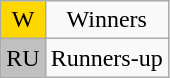<table class="wikitable" style="text-align:center">
<tr>
<td style=background:gold>W</td>
<td>Winners</td>
</tr>
<tr>
<td style=background:silver>RU</td>
<td>Runners-up</td>
</tr>
</table>
